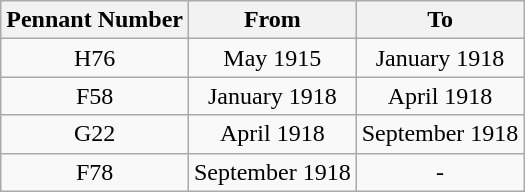<table class="wikitable" style="text-align:center">
<tr>
<th>Pennant Number </th>
<th>From</th>
<th>To</th>
</tr>
<tr>
<td>H76</td>
<td>May 1915</td>
<td>January 1918</td>
</tr>
<tr>
<td>F58</td>
<td>January 1918</td>
<td>April 1918</td>
</tr>
<tr>
<td>G22</td>
<td>April 1918</td>
<td>September 1918</td>
</tr>
<tr>
<td>F78</td>
<td>September 1918</td>
<td>-</td>
</tr>
</table>
